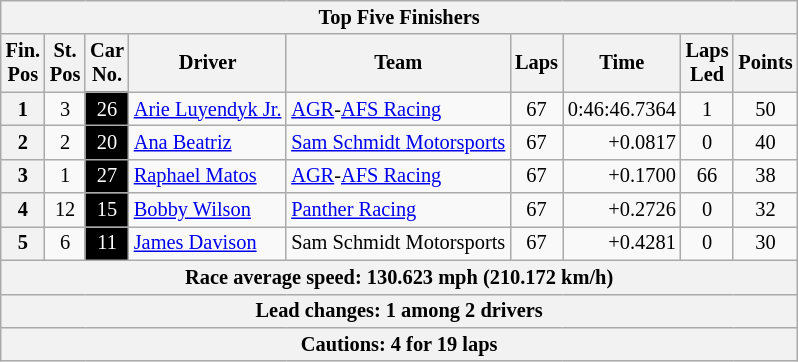<table class="wikitable" style="font-size:85%;">
<tr>
<th colspan=9>Top Five Finishers</th>
</tr>
<tr>
<th>Fin.<br>Pos</th>
<th>St.<br>Pos</th>
<th>Car<br>No.</th>
<th>Driver</th>
<th>Team</th>
<th>Laps</th>
<th>Time</th>
<th>Laps<br>Led</th>
<th>Points</th>
</tr>
<tr>
<th>1</th>
<td align=center>3</td>
<td style="background:#000000; color:white;" align=center>26</td>
<td> <a href='#'>Arie Luyendyk Jr.</a></td>
<td><a href='#'>AGR</a>-<a href='#'>AFS Racing</a></td>
<td align=center>67</td>
<td align=right>0:46:46.7364</td>
<td align=center>1</td>
<td align=center>50</td>
</tr>
<tr>
<th>2</th>
<td align=center>2</td>
<td style="background:#000000; color:white;" align=center>20</td>
<td> <a href='#'>Ana Beatriz</a></td>
<td><a href='#'>Sam Schmidt Motorsports</a></td>
<td align=center>67</td>
<td align=right>+0.0817</td>
<td align=center>0</td>
<td align=center>40</td>
</tr>
<tr>
<th>3</th>
<td align=center>1</td>
<td style="background:#000000; color:white;" align=center>27</td>
<td> <a href='#'>Raphael Matos</a></td>
<td><a href='#'>AGR</a>-<a href='#'>AFS Racing</a></td>
<td align=center>67</td>
<td align=right>+0.1700</td>
<td align=center>66</td>
<td align=center>38</td>
</tr>
<tr>
<th>4</th>
<td align=center>12</td>
<td style="background:#000000; color:white;" align=center>15</td>
<td> <a href='#'>Bobby Wilson</a></td>
<td><a href='#'>Panther Racing</a></td>
<td align=center>67</td>
<td align=right>+0.2726</td>
<td align=center>0</td>
<td align=center>32</td>
</tr>
<tr>
<th>5</th>
<td align=center>6</td>
<td style="background:#000000; color:white;" align=center>11</td>
<td> <a href='#'>James Davison</a></td>
<td>Sam Schmidt Motorsports</td>
<td align=center>67</td>
<td align=right>+0.4281</td>
<td align=center>0</td>
<td align=center>30</td>
</tr>
<tr>
<th colspan=9>Race average speed: 130.623 mph (210.172 km/h)</th>
</tr>
<tr>
<th colspan=9>Lead changes: 1 among 2 drivers</th>
</tr>
<tr>
<th colspan=9>Cautions: 4 for 19 laps</th>
</tr>
</table>
